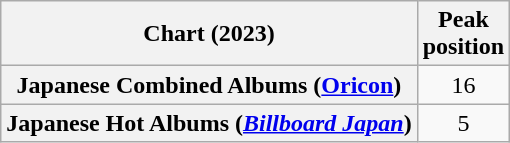<table class="wikitable plainrowheaders sortable" style="text-align:center;">
<tr>
<th scope="col">Chart (2023)</th>
<th scope="col">Peak<br>position</th>
</tr>
<tr>
<th scope="row">Japanese Combined Albums (<a href='#'>Oricon</a>)</th>
<td>16</td>
</tr>
<tr>
<th scope="row">Japanese Hot Albums (<em><a href='#'>Billboard Japan</a></em>)</th>
<td>5</td>
</tr>
</table>
